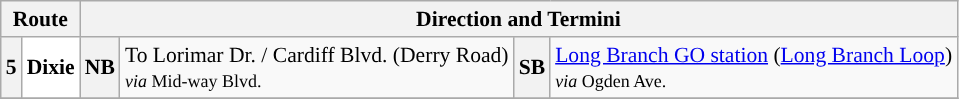<table class=wikitable style="font-size: 90%;" |>
<tr>
<th colspan=2>Route</th>
<th colspan=4>Direction and Termini</th>
</tr>
<tr>
<th style="background:#"><div><strong>5</strong></div></th>
<td style="background:white; color:black"><strong>Dixie</strong></td>
<th>NB</th>
<td>To Lorimar Dr. / Cardiff Blvd. (Derry Road)<br><small><em>via</em> Mid-way Blvd.</small><br></td>
<th>SB</th>
<td><a href='#'>Long Branch GO station</a> (<a href='#'>Long Branch Loop</a>)<br><small><em>via</em> Ogden Ave.</small></td>
</tr>
<tr>
</tr>
</table>
